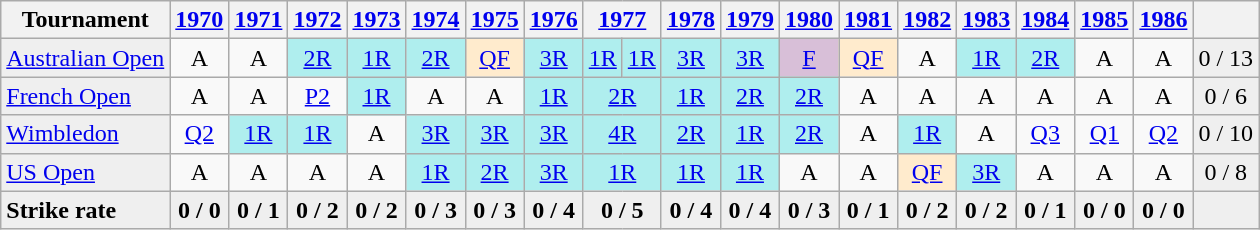<table class=wikitable style=text-align:center>
<tr>
<th>Tournament</th>
<th><a href='#'>1970</a></th>
<th><a href='#'>1971</a></th>
<th><a href='#'>1972</a></th>
<th><a href='#'>1973</a></th>
<th><a href='#'>1974</a></th>
<th><a href='#'>1975</a></th>
<th><a href='#'>1976</a></th>
<th colspan=2><a href='#'>1977</a></th>
<th><a href='#'>1978</a></th>
<th><a href='#'>1979</a></th>
<th><a href='#'>1980</a></th>
<th><a href='#'>1981</a></th>
<th><a href='#'>1982</a></th>
<th><a href='#'>1983</a></th>
<th><a href='#'>1984</a></th>
<th><a href='#'>1985</a></th>
<th><a href='#'>1986</a></th>
<th></th>
</tr>
<tr>
<td align=left bgcolor=#efefef><a href='#'>Australian Open</a></td>
<td>A</td>
<td>A</td>
<td bgcolor=afeeee><a href='#'>2R</a></td>
<td bgcolor=afeeee><a href='#'>1R</a></td>
<td bgcolor=afeeee><a href='#'>2R</a></td>
<td bgcolor=ffebcd><a href='#'>QF</a></td>
<td bgcolor=afeeee><a href='#'>3R</a></td>
<td bgcolor=afeeee><a href='#'>1R</a></td>
<td bgcolor=afeeee><a href='#'>1R</a></td>
<td bgcolor=afeeee><a href='#'>3R</a></td>
<td bgcolor=afeeee><a href='#'>3R</a></td>
<td bgcolor=thistle><a href='#'>F</a></td>
<td bgcolor=ffebcd><a href='#'>QF</a></td>
<td>A</td>
<td bgcolor=afeeee><a href='#'>1R</a></td>
<td bgcolor=afeeee><a href='#'>2R</a></td>
<td>A</td>
<td>A</td>
<td bgcolor=#efefef>0 / 13</td>
</tr>
<tr>
<td align=left bgcolor=#efefef><a href='#'>French Open</a></td>
<td>A</td>
<td>A</td>
<td><a href='#'>P2</a></td>
<td bgcolor=afeeee><a href='#'>1R</a></td>
<td>A</td>
<td>A</td>
<td bgcolor=afeeee><a href='#'>1R</a></td>
<td bgcolor=afeeee colspan=2><a href='#'>2R</a></td>
<td bgcolor=afeeee><a href='#'>1R</a></td>
<td bgcolor=afeeee><a href='#'>2R</a></td>
<td bgcolor=afeeee><a href='#'>2R</a></td>
<td>A</td>
<td>A</td>
<td>A</td>
<td>A</td>
<td>A</td>
<td>A</td>
<td bgcolor=#efefef>0 / 6</td>
</tr>
<tr>
<td align=left bgcolor=#efefef><a href='#'>Wimbledon</a></td>
<td><a href='#'>Q2</a></td>
<td bgcolor=afeeee><a href='#'>1R</a></td>
<td bgcolor=afeeee><a href='#'>1R</a></td>
<td>A</td>
<td bgcolor=afeeee><a href='#'>3R</a></td>
<td bgcolor=afeeee><a href='#'>3R</a></td>
<td bgcolor=afeeee><a href='#'>3R</a></td>
<td bgcolor=afeeee colspan=2><a href='#'>4R</a></td>
<td bgcolor=afeeee><a href='#'>2R</a></td>
<td bgcolor=afeeee><a href='#'>1R</a></td>
<td bgcolor=afeeee><a href='#'>2R</a></td>
<td>A</td>
<td bgcolor=afeeee><a href='#'>1R</a></td>
<td>A</td>
<td><a href='#'>Q3</a></td>
<td><a href='#'>Q1</a></td>
<td><a href='#'>Q2</a></td>
<td bgcolor=#efefef>0 / 10</td>
</tr>
<tr>
<td align=left bgcolor=#efefef><a href='#'>US Open</a></td>
<td>A</td>
<td>A</td>
<td>A</td>
<td>A</td>
<td bgcolor=afeeee><a href='#'>1R</a></td>
<td bgcolor=afeeee><a href='#'>2R</a></td>
<td bgcolor=afeeee><a href='#'>3R</a></td>
<td bgcolor=afeeee colspan=2><a href='#'>1R</a></td>
<td bgcolor=afeeee><a href='#'>1R</a></td>
<td bgcolor=afeeee><a href='#'>1R</a></td>
<td>A</td>
<td>A</td>
<td bgcolor=ffebcd><a href='#'>QF</a></td>
<td bgcolor=afeeee><a href='#'>3R</a></td>
<td>A</td>
<td>A</td>
<td>A</td>
<td bgcolor=#efefef>0 / 8</td>
</tr>
<tr style="font-weight:bold; background:#efefef;">
<td style=text-align:left>Strike rate</td>
<td>0 / 0</td>
<td>0 / 1</td>
<td>0 / 2</td>
<td>0 / 2</td>
<td>0 / 3</td>
<td>0 / 3</td>
<td>0 / 4</td>
<td colspan=2>0 / 5</td>
<td>0 / 4</td>
<td>0 / 4</td>
<td>0 / 3</td>
<td>0 / 1</td>
<td>0 / 2</td>
<td>0 / 2</td>
<td>0 / 1</td>
<td>0 / 0</td>
<td>0 / 0</td>
<td></td>
</tr>
</table>
